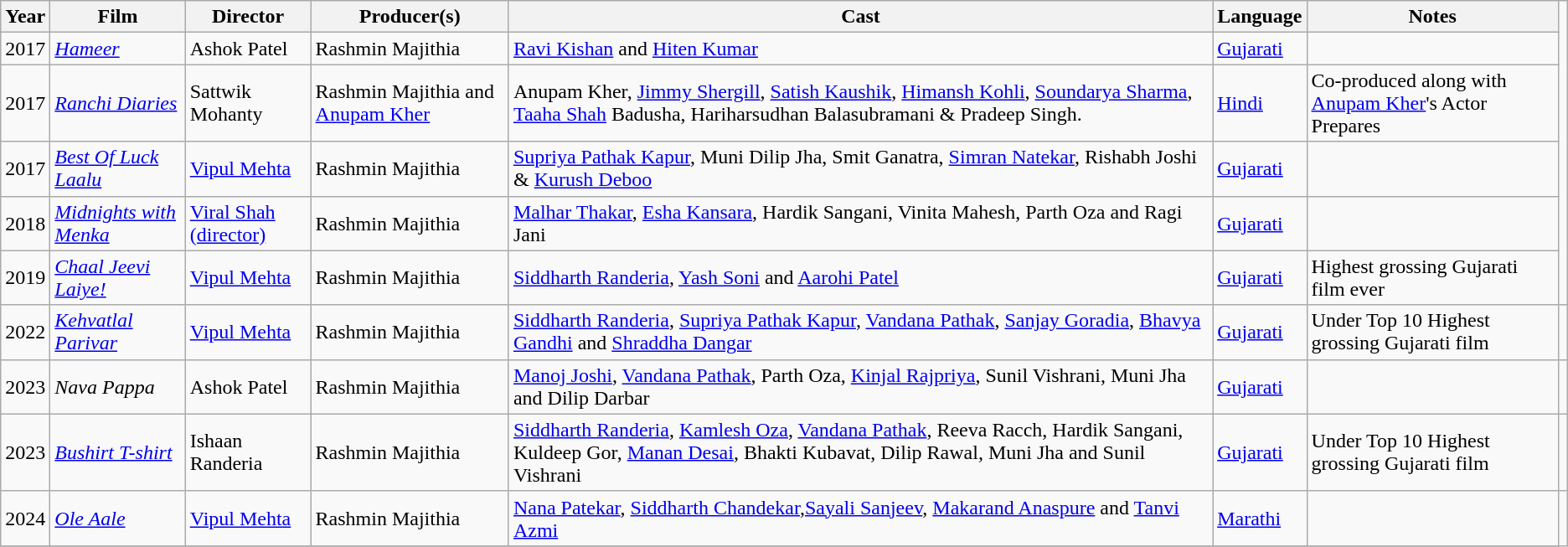<table class="wikitable">
<tr>
<th>Year</th>
<th>Film</th>
<th>Director</th>
<th>Producer(s)</th>
<th>Cast</th>
<th>Language</th>
<th>Notes</th>
</tr>
<tr>
<td>2017</td>
<td><em><a href='#'>Hameer</a></em></td>
<td>Ashok Patel</td>
<td>Rashmin Majithia</td>
<td><a href='#'>Ravi Kishan</a> and <a href='#'>Hiten Kumar</a></td>
<td><a href='#'>Gujarati</a></td>
<td></td>
</tr>
<tr>
<td>2017</td>
<td><em><a href='#'>Ranchi Diaries</a></em></td>
<td>Sattwik Mohanty</td>
<td>Rashmin Majithia and <a href='#'>Anupam Kher</a></td>
<td>Anupam Kher, <a href='#'>Jimmy Shergill</a>, <a href='#'>Satish Kaushik</a>, <a href='#'>Himansh Kohli</a>, <a href='#'>Soundarya Sharma</a>, <a href='#'>Taaha Shah</a> Badusha, Hariharsudhan Balasubramani & Pradeep Singh.</td>
<td><a href='#'>Hindi</a></td>
<td>Co-produced along with <a href='#'>Anupam Kher</a>'s Actor Prepares</td>
</tr>
<tr>
<td>2017</td>
<td><em><a href='#'>Best Of Luck Laalu</a></em></td>
<td><a href='#'>Vipul Mehta</a></td>
<td>Rashmin Majithia</td>
<td><a href='#'>Supriya Pathak Kapur</a>, Muni Dilip Jha, Smit Ganatra, <a href='#'>Simran Natekar</a>, Rishabh Joshi & <a href='#'>Kurush Deboo</a></td>
<td><a href='#'>Gujarati</a></td>
<td></td>
</tr>
<tr>
<td>2018</td>
<td><em><a href='#'>Midnights with Menka</a></em></td>
<td><a href='#'>Viral Shah (director)</a></td>
<td>Rashmin Majithia</td>
<td><a href='#'>Malhar Thakar</a>, <a href='#'>Esha Kansara</a>, Hardik Sangani, Vinita Mahesh, Parth Oza and Ragi Jani</td>
<td><a href='#'>Gujarati</a></td>
<td></td>
</tr>
<tr>
<td>2019</td>
<td><em><a href='#'>Chaal Jeevi Laiye!</a></em></td>
<td><a href='#'>Vipul Mehta</a></td>
<td>Rashmin Majithia</td>
<td><a href='#'>Siddharth Randeria</a>, <a href='#'>Yash Soni</a> and <a href='#'>Aarohi Patel</a></td>
<td><a href='#'>Gujarati</a></td>
<td>Highest grossing Gujarati film ever</td>
</tr>
<tr>
<td>2022</td>
<td><em><a href='#'>Kehvatlal Parivar</a></em></td>
<td><a href='#'>Vipul Mehta</a></td>
<td>Rashmin Majithia</td>
<td><a href='#'>Siddharth Randeria</a>, <a href='#'>Supriya Pathak Kapur</a>, <a href='#'>Vandana Pathak</a>, <a href='#'>Sanjay Goradia</a>, <a href='#'>Bhavya Gandhi</a> and <a href='#'>Shraddha Dangar</a></td>
<td><a href='#'>Gujarati</a></td>
<td>Under Top 10 Highest grossing Gujarati film</td>
<td></td>
</tr>
<tr>
<td>2023</td>
<td><em>Nava Pappa</em></td>
<td>Ashok Patel</td>
<td>Rashmin Majithia</td>
<td><a href='#'>Manoj Joshi</a>, <a href='#'>Vandana Pathak</a>, Parth Oza, <a href='#'>Kinjal Rajpriya</a>, Sunil Vishrani, Muni Jha and Dilip Darbar</td>
<td><a href='#'>Gujarati</a></td>
<td></td>
</tr>
<tr>
<td>2023</td>
<td><em><a href='#'>Bushirt T-shirt</a></em></td>
<td>Ishaan Randeria</td>
<td>Rashmin Majithia</td>
<td><a href='#'>Siddharth Randeria</a>, <a href='#'>Kamlesh Oza</a>, <a href='#'>Vandana Pathak</a>, Reeva Racch, Hardik Sangani, Kuldeep Gor, <a href='#'>Manan Desai</a>, Bhakti Kubavat, Dilip Rawal, Muni Jha and Sunil Vishrani</td>
<td><a href='#'>Gujarati</a></td>
<td>Under Top 10 Highest grossing Gujarati film</td>
<td></td>
</tr>
<tr>
<td>2024</td>
<td><em><a href='#'>Ole Aale</a></em></td>
<td><a href='#'>Vipul Mehta</a></td>
<td>Rashmin Majithia</td>
<td><a href='#'>Nana Patekar</a>, <a href='#'>Siddharth Chandekar</a>,<a href='#'>Sayali Sanjeev</a>, <a href='#'>Makarand Anaspure</a> and <a href='#'>Tanvi Azmi</a></td>
<td><a href='#'>Marathi</a></td>
<td></td>
</tr>
<tr>
</tr>
</table>
